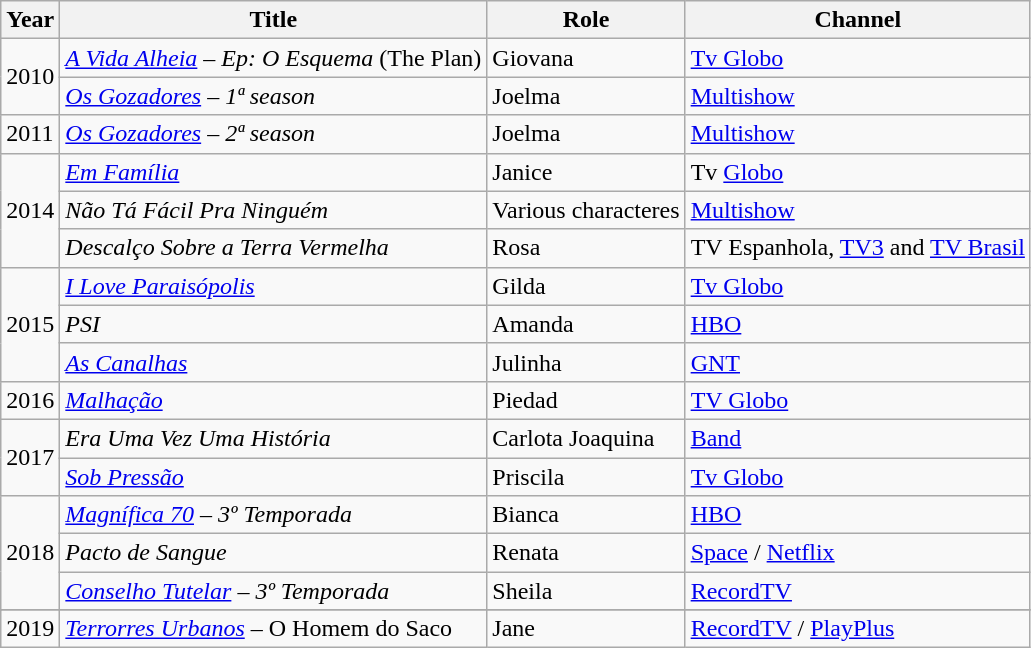<table class="wikitable">
<tr>
<th>Year</th>
<th>Title</th>
<th>Role</th>
<th>Channel</th>
</tr>
<tr>
<td rowspan="2">2010</td>
<td><em><a href='#'>A Vida Alheia</a> – Ep: O Esquema</em> (The Plan)</td>
<td>Giovana</td>
<td><a href='#'>Tv Globo</a></td>
</tr>
<tr>
<td><em><a href='#'>Os Gozadores</a> – 1ª season</em></td>
<td>Joelma</td>
<td><a href='#'>Multishow</a></td>
</tr>
<tr>
<td>2011</td>
<td><em><a href='#'>Os Gozadores</a> – 2ª season</em></td>
<td>Joelma</td>
<td><a href='#'>Multishow</a></td>
</tr>
<tr>
<td rowspan="3">2014</td>
<td><em><a href='#'>Em Família</a></em></td>
<td>Janice</td>
<td>Tv <a href='#'>Globo</a></td>
</tr>
<tr>
<td><em>Não Tá Fácil Pra Ninguém</em></td>
<td>Various characteres</td>
<td><a href='#'>Multishow</a></td>
</tr>
<tr>
<td><em>Descalço Sobre a Terra Vermelha</em></td>
<td>Rosa</td>
<td>TV Espanhola, <a href='#'>TV3</a> and <a href='#'>TV Brasil</a></td>
</tr>
<tr>
<td rowspan="3">2015</td>
<td><em><a href='#'>I Love Paraisópolis</a></em></td>
<td>Gilda</td>
<td><a href='#'>Tv Globo</a></td>
</tr>
<tr>
<td><em>PSI</em></td>
<td>Amanda</td>
<td><a href='#'>HBO</a></td>
</tr>
<tr>
<td><em><a href='#'>As Canalhas</a></em></td>
<td>Julinha</td>
<td><a href='#'>GNT</a></td>
</tr>
<tr>
<td>2016</td>
<td><em><a href='#'>Malhação</a></em></td>
<td>Piedad</td>
<td><a href='#'>TV Globo</a></td>
</tr>
<tr>
<td rowspan="2">2017</td>
<td><em>Era Uma Vez Uma História</em></td>
<td>Carlota Joaquina</td>
<td><a href='#'>Band</a></td>
</tr>
<tr>
<td><em><a href='#'>Sob Pressão</a></em></td>
<td>Priscila</td>
<td><a href='#'>Tv Globo</a></td>
</tr>
<tr>
<td rowspan="3">2018</td>
<td><em><a href='#'>Magnífica 70</a></em> –  <em>3º Temporada</em></td>
<td>Bianca</td>
<td><a href='#'>HBO</a></td>
</tr>
<tr>
<td><em>Pacto de Sangue</em></td>
<td>Renata</td>
<td><a href='#'>Space</a> / <a href='#'>Netflix</a></td>
</tr>
<tr>
<td><em><a href='#'>Conselho Tutelar</a></em> – <em>3º Temporada</em></td>
<td>Sheila</td>
<td><a href='#'>RecordTV</a></td>
</tr>
<tr>
</tr>
<tr>
<td>2019</td>
<td><a href='#'><em>Terrorres Urbanos</em></a> – O Homem do Saco</td>
<td>Jane</td>
<td><a href='#'>RecordTV</a> / <a href='#'>PlayPlus</a></td>
</tr>
</table>
